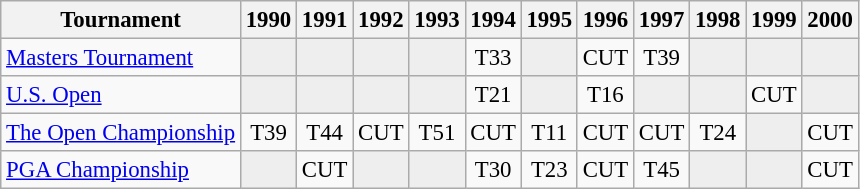<table class="wikitable" style="font-size:95%;text-align:center;">
<tr>
<th>Tournament</th>
<th>1990</th>
<th>1991</th>
<th>1992</th>
<th>1993</th>
<th>1994</th>
<th>1995</th>
<th>1996</th>
<th>1997</th>
<th>1998</th>
<th>1999</th>
<th>2000</th>
</tr>
<tr>
<td align=left><a href='#'>Masters Tournament</a></td>
<td style="background:#eeeeee;"></td>
<td style="background:#eeeeee;"></td>
<td style="background:#eeeeee;"></td>
<td style="background:#eeeeee;"></td>
<td>T33</td>
<td style="background:#eeeeee;"></td>
<td>CUT</td>
<td>T39</td>
<td style="background:#eeeeee;"></td>
<td style="background:#eeeeee;"></td>
<td style="background:#eeeeee;"></td>
</tr>
<tr>
<td align=left><a href='#'>U.S. Open</a></td>
<td style="background:#eeeeee;"></td>
<td style="background:#eeeeee;"></td>
<td style="background:#eeeeee;"></td>
<td style="background:#eeeeee;"></td>
<td>T21</td>
<td style="background:#eeeeee;"></td>
<td>T16</td>
<td style="background:#eeeeee;"></td>
<td style="background:#eeeeee;"></td>
<td>CUT</td>
<td style="background:#eeeeee;"></td>
</tr>
<tr>
<td align=left><a href='#'>The Open Championship</a></td>
<td>T39</td>
<td>T44</td>
<td>CUT</td>
<td>T51</td>
<td>CUT</td>
<td>T11</td>
<td>CUT</td>
<td>CUT</td>
<td>T24</td>
<td style="background:#eeeeee;"></td>
<td>CUT</td>
</tr>
<tr>
<td align=left><a href='#'>PGA Championship</a></td>
<td style="background:#eeeeee;"></td>
<td>CUT</td>
<td style="background:#eeeeee;"></td>
<td style="background:#eeeeee;"></td>
<td>T30</td>
<td>T23</td>
<td>CUT</td>
<td>T45</td>
<td style="background:#eeeeee;"></td>
<td style="background:#eeeeee;"></td>
<td>CUT</td>
</tr>
</table>
